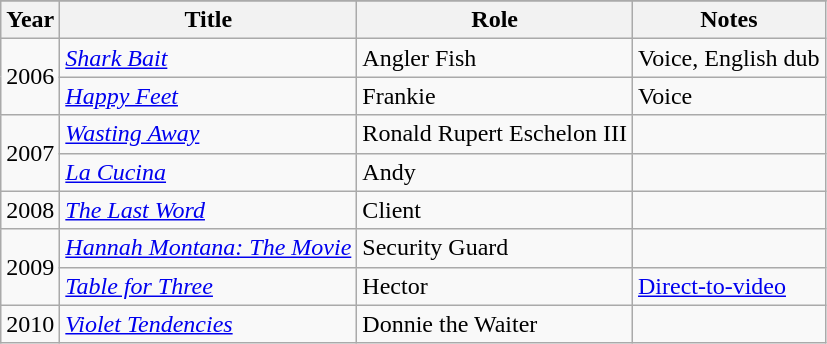<table class="wikitable sortable plainrowheaders" style="white-space:nowrap">
<tr>
</tr>
<tr>
<th>Year</th>
<th>Title</th>
<th>Role</th>
<th>Notes</th>
</tr>
<tr>
<td rowspan=2>2006</td>
<td><em><a href='#'>Shark Bait</a></em></td>
<td>Angler Fish</td>
<td>Voice, English dub</td>
</tr>
<tr>
<td><em><a href='#'>Happy Feet</a></em></td>
<td>Frankie</td>
<td>Voice</td>
</tr>
<tr>
<td rowspan=2>2007</td>
<td><em><a href='#'>Wasting Away</a></em></td>
<td>Ronald Rupert Eschelon III</td>
<td></td>
</tr>
<tr>
<td><em><a href='#'>La Cucina</a></em></td>
<td>Andy</td>
<td></td>
</tr>
<tr>
<td>2008</td>
<td><em><a href='#'>The Last Word</a></em></td>
<td>Client</td>
<td></td>
</tr>
<tr>
<td rowspan=2>2009</td>
<td><em><a href='#'>Hannah Montana: The Movie</a></em></td>
<td>Security Guard</td>
<td></td>
</tr>
<tr>
<td><em><a href='#'>Table for Three</a></em></td>
<td>Hector</td>
<td><a href='#'>Direct-to-video</a></td>
</tr>
<tr>
<td>2010</td>
<td><em><a href='#'>Violet Tendencies</a></em></td>
<td>Donnie the Waiter</td>
<td></td>
</tr>
</table>
